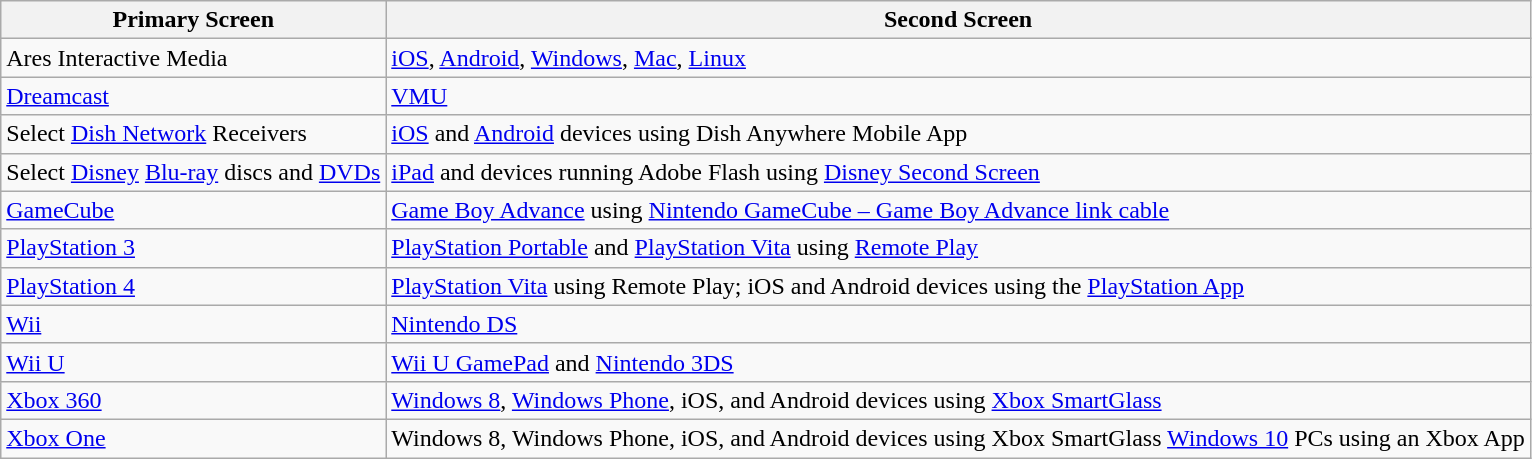<table class="wikitable sortable">
<tr>
<th>Primary Screen</th>
<th>Second Screen</th>
</tr>
<tr>
<td>Ares Interactive Media</td>
<td><a href='#'>iOS</a>, <a href='#'>Android</a>, <a href='#'>Windows</a>, <a href='#'>Mac</a>, <a href='#'>Linux</a></td>
</tr>
<tr>
<td><a href='#'>Dreamcast</a></td>
<td><a href='#'>VMU</a></td>
</tr>
<tr>
<td>Select <a href='#'>Dish Network</a> Receivers</td>
<td><a href='#'>iOS</a> and <a href='#'>Android</a> devices using Dish Anywhere Mobile App</td>
</tr>
<tr>
<td>Select <a href='#'>Disney</a> <a href='#'>Blu-ray</a> discs and <a href='#'>DVDs</a></td>
<td><a href='#'>iPad</a> and devices running Adobe Flash using <a href='#'>Disney Second Screen</a></td>
</tr>
<tr>
<td><a href='#'>GameCube</a></td>
<td><a href='#'>Game Boy Advance</a> using <a href='#'>Nintendo GameCube – Game Boy Advance link cable</a></td>
</tr>
<tr>
<td><a href='#'>PlayStation 3</a></td>
<td><a href='#'>PlayStation Portable</a> and <a href='#'>PlayStation Vita</a> using <a href='#'>Remote Play</a></td>
</tr>
<tr>
<td><a href='#'>PlayStation 4</a></td>
<td><a href='#'>PlayStation Vita</a> using Remote Play; iOS and Android devices using the <a href='#'>PlayStation App</a></td>
</tr>
<tr>
<td><a href='#'>Wii</a></td>
<td><a href='#'>Nintendo DS</a></td>
</tr>
<tr>
<td><a href='#'>Wii U</a></td>
<td><a href='#'>Wii U GamePad</a> and <a href='#'>Nintendo 3DS</a></td>
</tr>
<tr>
<td><a href='#'>Xbox 360</a></td>
<td><a href='#'>Windows 8</a>, <a href='#'>Windows Phone</a>, iOS, and Android devices using <a href='#'>Xbox SmartGlass</a></td>
</tr>
<tr>
<td><a href='#'>Xbox One</a></td>
<td>Windows 8, Windows Phone, iOS, and Android devices using Xbox SmartGlass <a href='#'>Windows 10</a> PCs using an Xbox App</td>
</tr>
</table>
